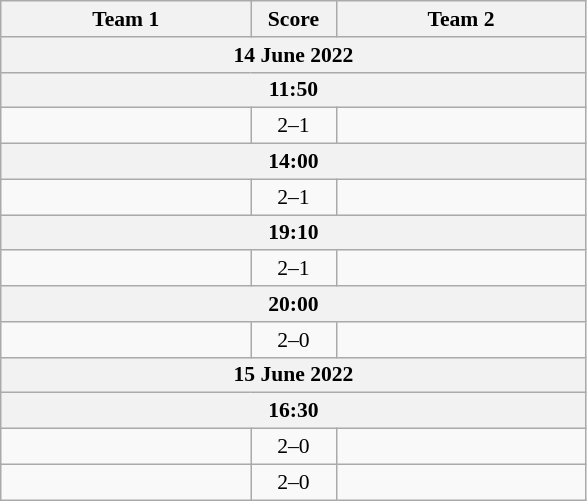<table class="wikitable" style="text-align: center; font-size:90% ">
<tr>
<th align="right" width="160">Team 1</th>
<th width="50">Score</th>
<th align="left" width="160">Team 2</th>
</tr>
<tr>
<th colspan=3>14 June 2022</th>
</tr>
<tr>
<th colspan=3>11:50</th>
</tr>
<tr>
<td align=right></td>
<td align=center>2–1</td>
<td align=left></td>
</tr>
<tr>
<th colspan=3>14:00</th>
</tr>
<tr>
<td align=right></td>
<td align=center>2–1</td>
<td align=left></td>
</tr>
<tr>
<th colspan=3>19:10</th>
</tr>
<tr>
<td align=right></td>
<td align=center>2–1</td>
<td align=left></td>
</tr>
<tr>
<th colspan=3>20:00</th>
</tr>
<tr>
<td align=right></td>
<td align=center>2–0</td>
<td align=left></td>
</tr>
<tr>
<th colspan=3>15 June 2022</th>
</tr>
<tr>
<th colspan=3>16:30</th>
</tr>
<tr>
<td align=right></td>
<td align=center>2–0</td>
<td align=left></td>
</tr>
<tr>
<td align=right></td>
<td align=center>2–0</td>
<td align=left></td>
</tr>
</table>
